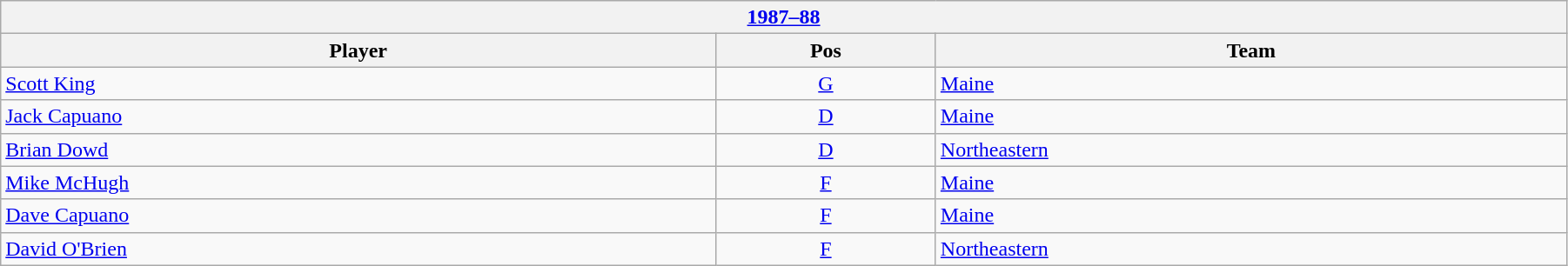<table class="wikitable" width=95%>
<tr>
<th colspan=3><a href='#'>1987–88</a></th>
</tr>
<tr>
<th>Player</th>
<th>Pos</th>
<th>Team</th>
</tr>
<tr>
<td><a href='#'>Scott King</a></td>
<td align=center><a href='#'>G</a></td>
<td><a href='#'>Maine</a></td>
</tr>
<tr>
<td><a href='#'>Jack Capuano</a></td>
<td align=center><a href='#'>D</a></td>
<td><a href='#'>Maine</a></td>
</tr>
<tr>
<td><a href='#'>Brian Dowd</a></td>
<td align=center><a href='#'>D</a></td>
<td><a href='#'>Northeastern</a></td>
</tr>
<tr>
<td><a href='#'>Mike McHugh</a></td>
<td align=center><a href='#'>F</a></td>
<td><a href='#'>Maine</a></td>
</tr>
<tr>
<td><a href='#'>Dave Capuano</a></td>
<td align=center><a href='#'>F</a></td>
<td><a href='#'>Maine</a></td>
</tr>
<tr>
<td><a href='#'>David O'Brien</a></td>
<td align=center><a href='#'>F</a></td>
<td><a href='#'>Northeastern</a></td>
</tr>
</table>
